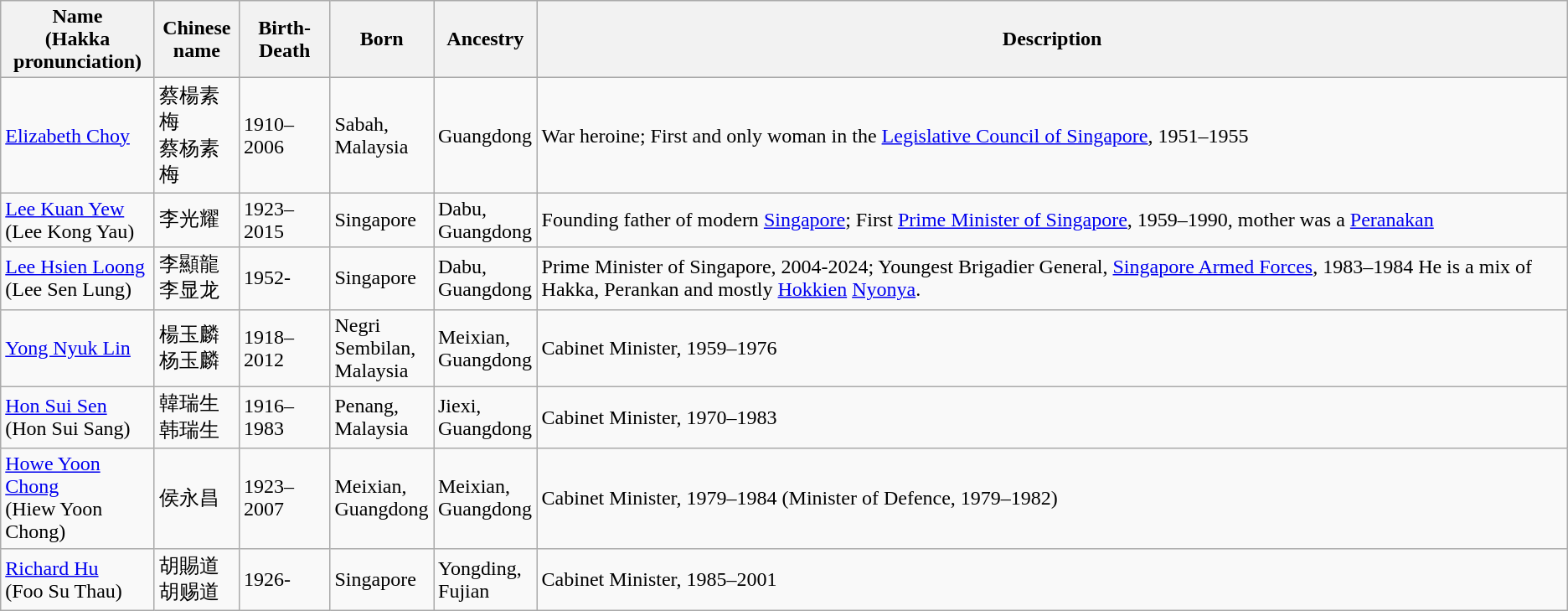<table class="wikitable">
<tr>
<th width="115">Name<br>(Hakka pronunciation)</th>
<th width="60">Chinese name</th>
<th width="65">Birth-Death</th>
<th width="75">Born</th>
<th width="75">Ancestry</th>
<th>Description</th>
</tr>
<tr>
<td><a href='#'>Elizabeth Choy</a></td>
<td>蔡楊素梅<br>蔡杨素梅</td>
<td>1910–2006</td>
<td>Sabah, Malaysia</td>
<td>Guangdong</td>
<td>War heroine; First and only woman in the <a href='#'>Legislative Council of Singapore</a>, 1951–1955</td>
</tr>
<tr>
<td><a href='#'>Lee Kuan Yew</a><br>(Lee Kong Yau)</td>
<td>李光耀</td>
<td>1923–2015</td>
<td>Singapore</td>
<td>Dabu, Guangdong</td>
<td>Founding father of modern <a href='#'>Singapore</a>; First <a href='#'>Prime Minister of Singapore</a>, 1959–1990, mother was a <a href='#'>Peranakan</a></td>
</tr>
<tr>
<td><a href='#'>Lee Hsien Loong</a><br>(Lee Sen Lung)</td>
<td>李顯龍<br>李显龙</td>
<td>1952-</td>
<td>Singapore</td>
<td>Dabu, Guangdong</td>
<td>Prime Minister of Singapore, 2004-2024; Youngest Brigadier General, <a href='#'>Singapore Armed Forces</a>, 1983–1984 He is a mix of Hakka, Perankan and mostly <a href='#'>Hokkien</a> <a href='#'>Nyonya</a>.</td>
</tr>
<tr>
<td><a href='#'>Yong Nyuk Lin</a></td>
<td>楊玉麟<br>杨玉麟</td>
<td>1918–2012</td>
<td>Negri Sembilan, Malaysia</td>
<td>Meixian, Guangdong</td>
<td>Cabinet Minister, 1959–1976</td>
</tr>
<tr>
<td><a href='#'>Hon Sui Sen</a><br>(Hon Sui Sang)</td>
<td>韓瑞生<br>韩瑞生</td>
<td>1916–1983</td>
<td>Penang, Malaysia</td>
<td>Jiexi, Guangdong</td>
<td>Cabinet Minister, 1970–1983</td>
</tr>
<tr>
<td><a href='#'>Howe Yoon Chong</a><br>(Hiew Yoon Chong)</td>
<td>侯永昌</td>
<td>1923–2007</td>
<td>Meixian, Guangdong</td>
<td>Meixian, Guangdong</td>
<td>Cabinet Minister, 1979–1984 (Minister of Defence, 1979–1982)</td>
</tr>
<tr>
<td><a href='#'>Richard Hu</a> <br>(Foo Su Thau)</td>
<td>胡賜道<br>胡赐道</td>
<td>1926-</td>
<td>Singapore</td>
<td>Yongding, Fujian</td>
<td>Cabinet Minister, 1985–2001</td>
</tr>
</table>
